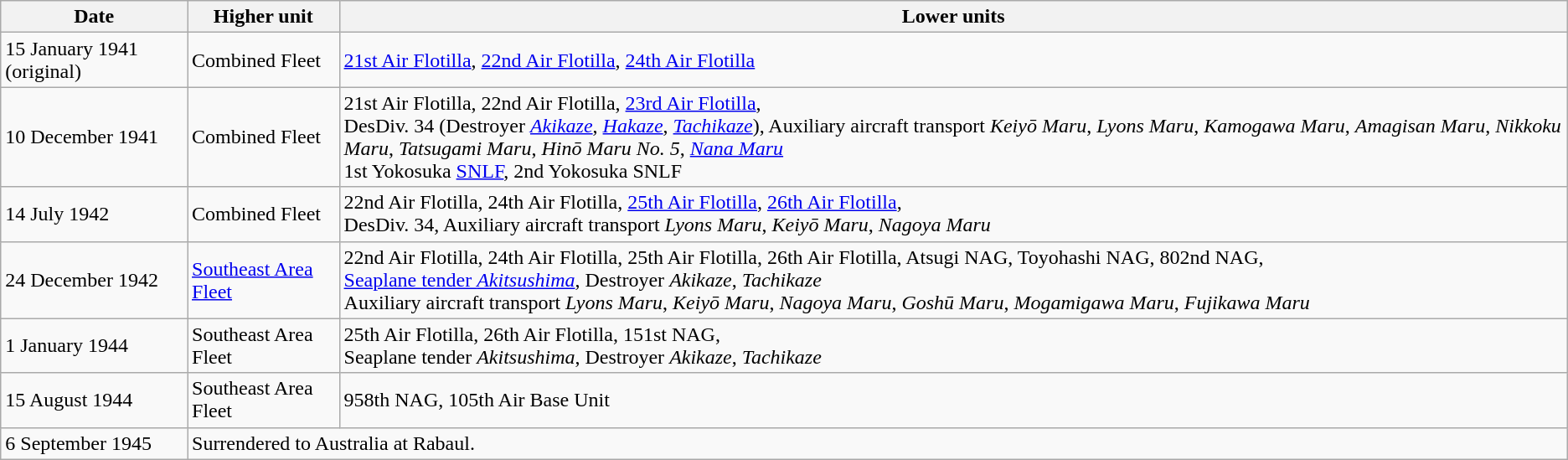<table class="wikitable">
<tr>
<th>Date</th>
<th>Higher unit</th>
<th>Lower units</th>
</tr>
<tr>
<td>15 January 1941 (original)</td>
<td>Combined Fleet</td>
<td><a href='#'>21st Air Flotilla</a>, <a href='#'>22nd Air Flotilla</a>, <a href='#'>24th Air Flotilla</a></td>
</tr>
<tr>
<td>10 December 1941</td>
<td>Combined Fleet</td>
<td>21st Air Flotilla, 22nd Air Flotilla, <a href='#'>23rd Air Flotilla</a>,<br>DesDiv. 34 (Destroyer <a href='#'><em>Akikaze</em></a>, <a href='#'><em>Hakaze</em></a>, <a href='#'><em>Tachikaze</em></a>), Auxiliary aircraft transport <em>Keiyō Maru</em>, <em>Lyons Maru</em>, <em>Kamogawa Maru</em>, <em>Amagisan Maru</em>, <em>Nikkoku Maru</em>, <em>Tatsugami Maru</em>, <em>Hinō Maru No. 5</em>, <em><a href='#'>Nana Maru</a></em> <br>1st Yokosuka <a href='#'>SNLF</a>, 2nd Yokosuka SNLF</td>
</tr>
<tr>
<td>14 July 1942</td>
<td>Combined Fleet</td>
<td>22nd Air Flotilla, 24th Air Flotilla, <a href='#'>25th Air Flotilla</a>, <a href='#'>26th Air Flotilla</a>,<br>DesDiv. 34, Auxiliary aircraft transport <em>Lyons Maru</em>, <em>Keiyō Maru</em>, <em>Nagoya Maru</em></td>
</tr>
<tr>
<td>24 December 1942</td>
<td><a href='#'>Southeast Area Fleet</a></td>
<td>22nd Air Flotilla, 24th Air Flotilla, 25th Air Flotilla, 26th Air Flotilla, Atsugi NAG, Toyohashi NAG, 802nd NAG,<br><a href='#'>Seaplane tender <em>Akitsushima</em></a>, Destroyer <em>Akikaze</em>, <em>Tachikaze</em><br>Auxiliary aircraft transport <em>Lyons Maru</em>, <em>Keiyō Maru</em>, <em>Nagoya Maru</em>, <em>Goshū Maru</em>, <em>Mogamigawa Maru</em>, <em>Fujikawa Maru</em></td>
</tr>
<tr>
<td>1 January 1944</td>
<td>Southeast Area Fleet</td>
<td>25th Air Flotilla, 26th Air Flotilla, 151st NAG,<br>Seaplane tender <em>Akitsushima</em>, Destroyer <em>Akikaze</em>, <em>Tachikaze</em></td>
</tr>
<tr>
<td>15 August 1944</td>
<td>Southeast Area Fleet</td>
<td>958th NAG, 105th Air Base Unit</td>
</tr>
<tr>
<td>6 September 1945</td>
<td colspan="3">Surrendered to Australia at Rabaul.</td>
</tr>
</table>
